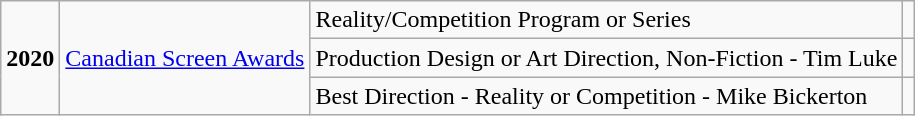<table class="wikitable">
<tr>
<td rowspan=3><strong>2020</strong></td>
<td rowspan=3><a href='#'>Canadian Screen Awards</a></td>
<td>Reality/Competition Program or Series</td>
<td></td>
</tr>
<tr>
<td>Production Design or Art Direction, Non-Fiction - Tim Luke</td>
<td></td>
</tr>
<tr>
<td>Best Direction - Reality or Competition - Mike Bickerton</td>
<td></td>
</tr>
</table>
